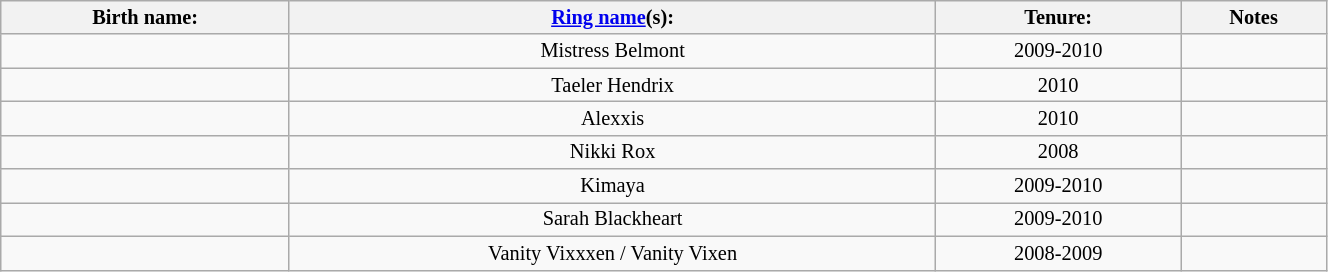<table class="sortable wikitable" style="font-size:85%; text-align:center; width:70%;">
<tr>
<th>Birth name:</th>
<th><a href='#'>Ring name</a>(s):</th>
<th>Tenure:</th>
<th>Notes</th>
</tr>
<tr>
<td></td>
<td>Mistress Belmont</td>
<td>2009-2010</td>
<td></td>
</tr>
<tr>
<td></td>
<td>Taeler Hendrix</td>
<td sort>2010</td>
<td></td>
</tr>
<tr>
<td></td>
<td>Alexxis</td>
<td sort>2010</td>
<td></td>
</tr>
<tr>
<td></td>
<td>Nikki Rox</td>
<td>2008</td>
<td></td>
</tr>
<tr>
<td></td>
<td>Kimaya</td>
<td sort>2009-2010</td>
<td></td>
</tr>
<tr>
<td></td>
<td>Sarah Blackheart</td>
<td sort>2009-2010</td>
<td></td>
</tr>
<tr>
<td></td>
<td>Vanity Vixxxen / Vanity Vixen</td>
<td sort>2008-2009</td>
<td></td>
</tr>
</table>
